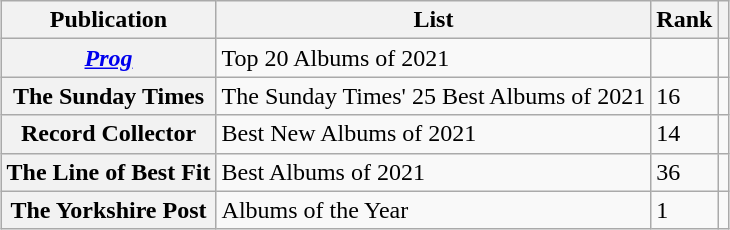<table class="wikitable mw-collapsible sortable plainrowheaders" style="margin-left: auto; margin-right: auto; border: none;">
<tr>
<th scope="col">Publication</th>
<th scope="col" class="unsortable">List</th>
<th scope="col" data-sort-type="number">Rank</th>
<th scope="col" class="unsortable"></th>
</tr>
<tr>
<th scope="row"><em><a href='#'>Prog</a> </em></th>
<td>Top 20 Albums of 2021</td>
<td></td>
<td></td>
</tr>
<tr>
<th>The Sunday Times</th>
<td>The Sunday Times' 25 Best Albums of 2021</td>
<td>16</td>
<td></td>
</tr>
<tr>
<th>Record Collector</th>
<td>Best New Albums of 2021</td>
<td>14</td>
<td></td>
</tr>
<tr>
<th>The Line of Best Fit</th>
<td>Best Albums of 2021</td>
<td>36</td>
<td></td>
</tr>
<tr>
<th>The Yorkshire Post</th>
<td>Albums of the Year</td>
<td>1</td>
<td></td>
</tr>
</table>
